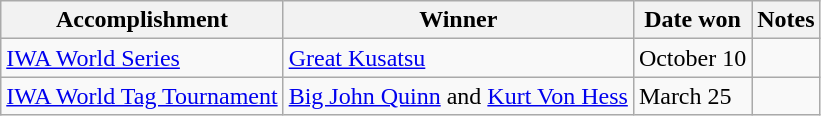<table class="wikitable">
<tr>
<th>Accomplishment</th>
<th>Winner</th>
<th>Date won</th>
<th>Notes</th>
</tr>
<tr>
<td><a href='#'>IWA World Series</a></td>
<td><a href='#'>Great Kusatsu</a></td>
<td>October 10</td>
<td></td>
</tr>
<tr>
<td><a href='#'>IWA World Tag Tournament</a></td>
<td><a href='#'>Big John Quinn</a> and <a href='#'>Kurt Von Hess</a></td>
<td>March 25</td>
<td></td>
</tr>
</table>
